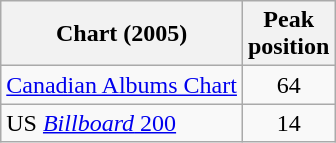<table class="wikitable">
<tr>
<th>Chart (2005)</th>
<th>Peak<br>position</th>
</tr>
<tr>
<td><a href='#'>Canadian Albums Chart</a></td>
<td align="center">64</td>
</tr>
<tr>
<td>US <a href='#'><em>Billboard</em> 200</a></td>
<td align="center">14</td>
</tr>
</table>
